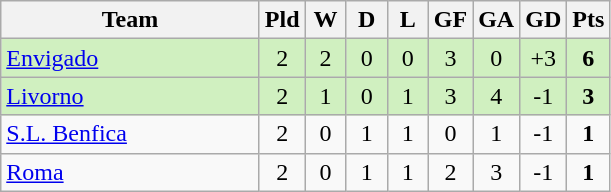<table class=wikitable style="text-align:center">
<tr>
<th width=165>Team</th>
<th width=20>Pld</th>
<th width=20>W</th>
<th width=20>D</th>
<th width=20>L</th>
<th width=20>GF</th>
<th width=20>GA</th>
<th width=20>GD</th>
<th width=20>Pts</th>
</tr>
<tr bgcolor=d0f0c0>
<td style="text-align:left"> <a href='#'>Envigado</a></td>
<td>2</td>
<td>2</td>
<td>0</td>
<td>0</td>
<td>3</td>
<td>0</td>
<td>+3</td>
<td><strong>6</strong></td>
</tr>
<tr bgcolor=d0f0c0>
<td style="text-align:left"> <a href='#'>Livorno</a></td>
<td>2</td>
<td>1</td>
<td>0</td>
<td>1</td>
<td>3</td>
<td>4</td>
<td>-1</td>
<td><strong>3</strong></td>
</tr>
<tr>
<td style="text-align:left"> <a href='#'>S.L. Benfica</a></td>
<td>2</td>
<td>0</td>
<td>1</td>
<td>1</td>
<td>0</td>
<td>1</td>
<td>-1</td>
<td><strong>1</strong></td>
</tr>
<tr>
<td style="text-align:left"> <a href='#'>Roma</a></td>
<td>2</td>
<td>0</td>
<td>1</td>
<td>1</td>
<td>2</td>
<td>3</td>
<td>-1</td>
<td><strong>1</strong></td>
</tr>
</table>
